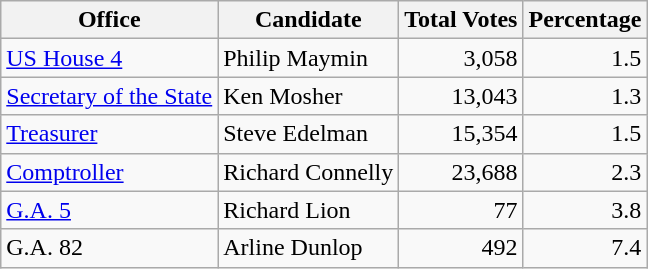<table class="wikitable">
<tr>
<th>Office</th>
<th>Candidate</th>
<th>Total Votes</th>
<th>Percentage</th>
</tr>
<tr>
<td><a href='#'>US House 4</a></td>
<td>Philip Maymin</td>
<td align=right>3,058</td>
<td align=right>1.5</td>
</tr>
<tr>
<td><a href='#'>Secretary of the State</a></td>
<td>Ken Mosher</td>
<td align=right>13,043</td>
<td align=right>1.3</td>
</tr>
<tr>
<td><a href='#'>Treasurer</a></td>
<td>Steve Edelman</td>
<td align=right>15,354</td>
<td align=right>1.5</td>
</tr>
<tr>
<td><a href='#'>Comptroller</a></td>
<td>Richard Connelly</td>
<td align=right>23,688</td>
<td align=right>2.3</td>
</tr>
<tr>
<td><a href='#'>G.A. 5</a></td>
<td>Richard Lion</td>
<td align=right>77</td>
<td align=right>3.8</td>
</tr>
<tr>
<td>G.A. 82</td>
<td>Arline Dunlop</td>
<td align=right>492</td>
<td align=right>7.4</td>
</tr>
</table>
